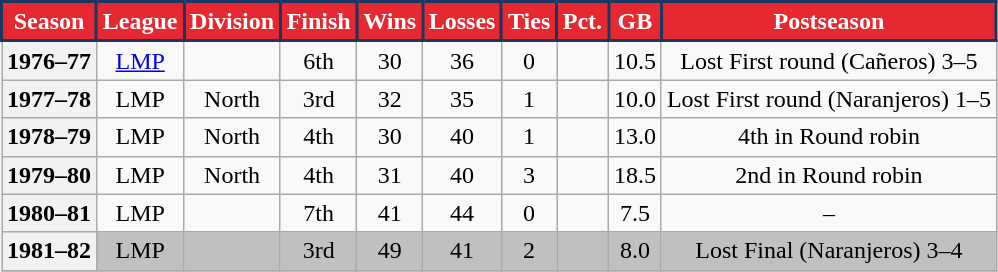<table class="wikitable plainrowheaders sortable" style="text-align:center;">
<tr>
<th scope="col" style="background-color:#E62831; color:#FFFFFF; border:2px solid #1A3663;">Season</th>
<th scope="col" class="unsortable" style="background-color:#E62831; color:#FFFFFF; border:2px solid #1A3663;">League</th>
<th scope="col" class="unsortable" style="background-color:#E62831; color:#FFFFFF; border:2px solid #1A3663;">Division</th>
<th scope="col" style="background-color:#E62831; color:#FFFFFF; border:2px solid #1A3663;">Finish</th>
<th scope="col" style="background-color:#E62831; color:#FFFFFF; border:2px solid #1A3663;">Wins</th>
<th scope="col" style="background-color:#E62831; color:#FFFFFF; border:2px solid #1A3663;">Losses</th>
<th scope="col" style="background-color:#E62831; color:#FFFFFF; border:2px solid #1A3663;">Ties</th>
<th scope="col" style="background-color:#E62831; color:#FFFFFF; border:2px solid #1A3663;">Pct.</th>
<th scope="col" data-sort-type="number" style="background-color:#E62831; color:#FFFFFF; border:2px solid #1A3663;">GB</th>
<th scope="col" style="background-color:#E62831; color:#FFFFFF; border:2px solid #1A3663;">Postseason</th>
</tr>
<tr>
<th scope="row" style="text-align:center;">1976–77</th>
<td><a href='#'>LMP</a></td>
<td></td>
<td>6th</td>
<td>30</td>
<td>36</td>
<td>0</td>
<td></td>
<td>10.5</td>
<td align=center>Lost First round (Cañeros) 3–5</td>
</tr>
<tr>
<th scope="row" style="text-align:center;">1977–78</th>
<td>LMP</td>
<td>North</td>
<td>3rd</td>
<td>32</td>
<td>35</td>
<td>1</td>
<td></td>
<td>10.0</td>
<td align=center>Lost First round (Naranjeros) 1–5</td>
</tr>
<tr>
<th scope="row" style="text-align:center;">1978–79</th>
<td>LMP</td>
<td>North</td>
<td>4th</td>
<td>30</td>
<td>40</td>
<td>1</td>
<td></td>
<td>13.0</td>
<td align=center>4th in Round robin</td>
</tr>
<tr>
<th scope="row" style="text-align:center;">1979–80</th>
<td>LMP</td>
<td>North</td>
<td>4th</td>
<td>31</td>
<td>40</td>
<td>3</td>
<td></td>
<td>18.5</td>
<td align=center>2nd in Round robin</td>
</tr>
<tr>
<th scope="row" style="text-align:center;">1980–81</th>
<td>LMP</td>
<td></td>
<td>7th</td>
<td>41</td>
<td>44</td>
<td>0</td>
<td></td>
<td>7.5</td>
<td align=center>–</td>
</tr>
<tr bgcolor=#C0C0C0>
<th scope="row" style="text-align:center; bgcolor:#C0C0C0">1981–82</th>
<td>LMP</td>
<td></td>
<td>3rd</td>
<td>49</td>
<td>41</td>
<td>2</td>
<td></td>
<td>8.0</td>
<td align=center>Lost Final (Naranjeros) 3–4</td>
</tr>
<tr>
</tr>
</table>
